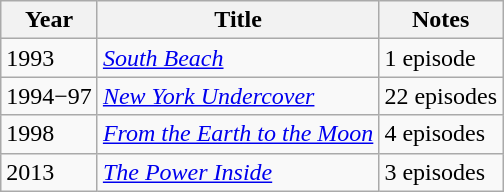<table class="wikitable">
<tr>
<th>Year</th>
<th>Title</th>
<th>Notes</th>
</tr>
<tr>
<td>1993</td>
<td><em><a href='#'>South Beach</a></em></td>
<td>1 episode</td>
</tr>
<tr>
<td>1994−97</td>
<td><em><a href='#'>New York Undercover</a></em></td>
<td>22 episodes</td>
</tr>
<tr>
<td>1998</td>
<td><em><a href='#'>From the Earth to the Moon</a></em></td>
<td>4 episodes</td>
</tr>
<tr>
<td>2013</td>
<td><em><a href='#'>The Power Inside</a></em></td>
<td>3 episodes</td>
</tr>
</table>
